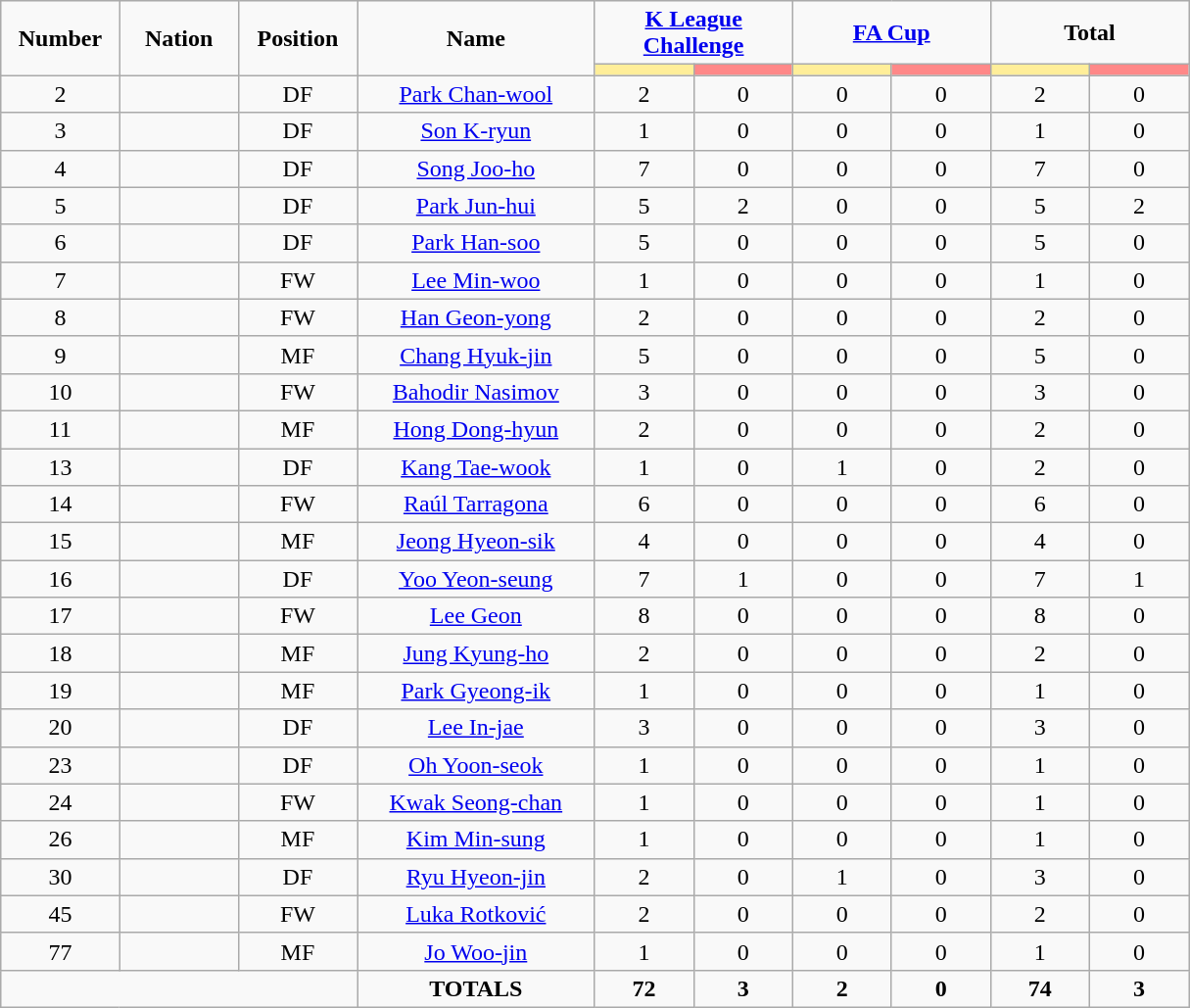<table class="wikitable" style="font-size: 100%; text-align: center;">
<tr>
<td rowspan="2" width="10%" align="center"><strong>Number</strong></td>
<td rowspan="2" width="10%" align="center"><strong>Nation</strong></td>
<td rowspan="2" width="10%" align="center"><strong>Position</strong></td>
<td rowspan="2" width="20%" align="center"><strong>Name</strong></td>
<td colspan="2" align="center"><strong><a href='#'>K League Challenge</a></strong></td>
<td colspan="2" align="center"><strong><a href='#'>FA Cup</a></strong></td>
<td colspan="2" align="center"><strong>Total</strong></td>
</tr>
<tr>
<th width=60 style="background: #FFEE99"></th>
<th width=60 style="background: #FF8888"></th>
<th width=60 style="background: #FFEE99"></th>
<th width=60 style="background: #FF8888"></th>
<th width=60 style="background: #FFEE99"></th>
<th width=60 style="background: #FF8888"></th>
</tr>
<tr>
<td>2</td>
<td></td>
<td>DF</td>
<td><a href='#'>Park Chan-wool</a></td>
<td>2</td>
<td>0</td>
<td>0</td>
<td>0</td>
<td>2</td>
<td>0</td>
</tr>
<tr>
<td>3</td>
<td></td>
<td>DF</td>
<td><a href='#'>Son K-ryun</a></td>
<td>1</td>
<td>0</td>
<td>0</td>
<td>0</td>
<td>1</td>
<td>0</td>
</tr>
<tr>
<td>4</td>
<td></td>
<td>DF</td>
<td><a href='#'>Song Joo-ho</a></td>
<td>7</td>
<td>0</td>
<td>0</td>
<td>0</td>
<td>7</td>
<td>0</td>
</tr>
<tr>
<td>5</td>
<td></td>
<td>DF</td>
<td><a href='#'>Park Jun-hui</a></td>
<td>5</td>
<td>2</td>
<td>0</td>
<td>0</td>
<td>5</td>
<td>2</td>
</tr>
<tr>
<td>6</td>
<td></td>
<td>DF</td>
<td><a href='#'>Park Han-soo</a></td>
<td>5</td>
<td>0</td>
<td>0</td>
<td>0</td>
<td>5</td>
<td>0</td>
</tr>
<tr>
<td>7</td>
<td></td>
<td>FW</td>
<td><a href='#'>Lee Min-woo</a></td>
<td>1</td>
<td>0</td>
<td>0</td>
<td>0</td>
<td>1</td>
<td>0</td>
</tr>
<tr>
<td>8</td>
<td></td>
<td>FW</td>
<td><a href='#'>Han Geon-yong</a></td>
<td>2</td>
<td>0</td>
<td>0</td>
<td>0</td>
<td>2</td>
<td>0</td>
</tr>
<tr>
<td>9</td>
<td></td>
<td>MF</td>
<td><a href='#'>Chang Hyuk-jin</a></td>
<td>5</td>
<td>0</td>
<td>0</td>
<td>0</td>
<td>5</td>
<td>0</td>
</tr>
<tr>
<td>10</td>
<td></td>
<td>FW</td>
<td><a href='#'>Bahodir Nasimov</a></td>
<td>3</td>
<td>0</td>
<td>0</td>
<td>0</td>
<td>3</td>
<td>0</td>
</tr>
<tr>
<td>11</td>
<td></td>
<td>MF</td>
<td><a href='#'>Hong Dong-hyun</a></td>
<td>2</td>
<td>0</td>
<td>0</td>
<td>0</td>
<td>2</td>
<td>0</td>
</tr>
<tr>
<td>13</td>
<td></td>
<td>DF</td>
<td><a href='#'>Kang Tae-wook</a></td>
<td>1</td>
<td>0</td>
<td>1</td>
<td>0</td>
<td>2</td>
<td>0</td>
</tr>
<tr>
<td>14</td>
<td></td>
<td>FW</td>
<td><a href='#'>Raúl Tarragona</a></td>
<td>6</td>
<td>0</td>
<td>0</td>
<td>0</td>
<td>6</td>
<td>0</td>
</tr>
<tr>
<td>15</td>
<td></td>
<td>MF</td>
<td><a href='#'>Jeong Hyeon-sik</a></td>
<td>4</td>
<td>0</td>
<td>0</td>
<td>0</td>
<td>4</td>
<td>0</td>
</tr>
<tr>
<td>16</td>
<td></td>
<td>DF</td>
<td><a href='#'>Yoo Yeon-seung</a></td>
<td>7</td>
<td>1</td>
<td>0</td>
<td>0</td>
<td>7</td>
<td>1</td>
</tr>
<tr>
<td>17</td>
<td></td>
<td>FW</td>
<td><a href='#'>Lee Geon</a></td>
<td>8</td>
<td>0</td>
<td>0</td>
<td>0</td>
<td>8</td>
<td>0</td>
</tr>
<tr>
<td>18</td>
<td></td>
<td>MF</td>
<td><a href='#'>Jung Kyung-ho</a></td>
<td>2</td>
<td>0</td>
<td>0</td>
<td>0</td>
<td>2</td>
<td>0</td>
</tr>
<tr>
<td>19</td>
<td></td>
<td>MF</td>
<td><a href='#'>Park Gyeong-ik</a></td>
<td>1</td>
<td>0</td>
<td>0</td>
<td>0</td>
<td>1</td>
<td>0</td>
</tr>
<tr>
<td>20</td>
<td></td>
<td>DF</td>
<td><a href='#'>Lee In-jae</a></td>
<td>3</td>
<td>0</td>
<td>0</td>
<td>0</td>
<td>3</td>
<td>0</td>
</tr>
<tr>
<td>23</td>
<td></td>
<td>DF</td>
<td><a href='#'>Oh Yoon-seok</a></td>
<td>1</td>
<td>0</td>
<td>0</td>
<td>0</td>
<td>1</td>
<td>0</td>
</tr>
<tr>
<td>24</td>
<td></td>
<td>FW</td>
<td><a href='#'>Kwak Seong-chan</a></td>
<td>1</td>
<td>0</td>
<td>0</td>
<td>0</td>
<td>1</td>
<td>0</td>
</tr>
<tr>
<td>26</td>
<td></td>
<td>MF</td>
<td><a href='#'>Kim Min-sung</a></td>
<td>1</td>
<td>0</td>
<td>0</td>
<td>0</td>
<td>1</td>
<td>0</td>
</tr>
<tr>
<td>30</td>
<td></td>
<td>DF</td>
<td><a href='#'>Ryu Hyeon-jin</a></td>
<td>2</td>
<td>0</td>
<td>1</td>
<td>0</td>
<td>3</td>
<td>0</td>
</tr>
<tr>
<td>45</td>
<td></td>
<td>FW</td>
<td><a href='#'>Luka Rotković</a></td>
<td>2</td>
<td>0</td>
<td>0</td>
<td>0</td>
<td>2</td>
<td>0</td>
</tr>
<tr>
<td>77</td>
<td></td>
<td>MF</td>
<td><a href='#'>Jo Woo-jin</a></td>
<td>1</td>
<td>0</td>
<td>0</td>
<td>0</td>
<td>1</td>
<td>0</td>
</tr>
<tr>
<td colspan="3"></td>
<td><strong>TOTALS</strong></td>
<td><strong>72</strong></td>
<td><strong>3</strong></td>
<td><strong>2</strong></td>
<td><strong>0</strong></td>
<td><strong>74</strong></td>
<td><strong>3</strong></td>
</tr>
</table>
